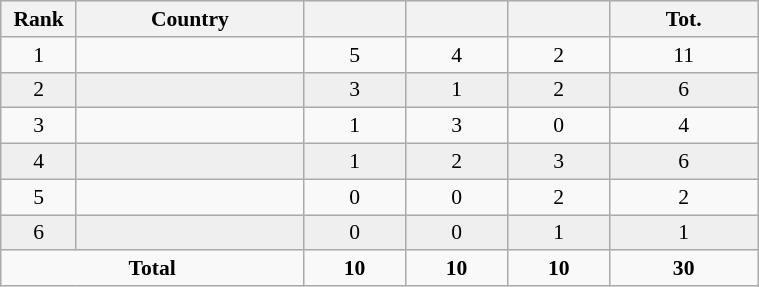<table class=wikitable width=40% cellspacing="1" cellpadding="3" style="border:1px solid #AAAAAA;font-size:90%; text-align:center">
<tr bgcolor="#EFEFEF">
<th width=10%>Rank</th>
<th width=30%>Country</th>
<th></th>
<th></th>
<th></th>
<th>Tot.</th>
</tr>
<tr>
<td>1</td>
<td align=left></td>
<td>5</td>
<td>4</td>
<td>2</td>
<td>11</td>
</tr>
<tr bgcolor="#efefef">
<td>2</td>
<td align=left></td>
<td>3</td>
<td>1</td>
<td>2</td>
<td>6</td>
</tr>
<tr>
<td>3</td>
<td align=left></td>
<td>1</td>
<td>3</td>
<td>0</td>
<td>4</td>
</tr>
<tr bgcolor="#efefef">
<td>4</td>
<td align=left></td>
<td>1</td>
<td>2</td>
<td>3</td>
<td>6</td>
</tr>
<tr>
<td>5</td>
<td align=left></td>
<td>0</td>
<td>0</td>
<td>2</td>
<td>2</td>
</tr>
<tr bgcolor="#efefef">
<td>6</td>
<td align=left></td>
<td>0</td>
<td>0</td>
<td>1</td>
<td>1</td>
</tr>
<tr>
<td colspan=2><strong>Total</strong></td>
<td><strong>10</strong></td>
<td><strong>10</strong></td>
<td><strong>10</strong></td>
<td><strong>30</strong></td>
</tr>
</table>
